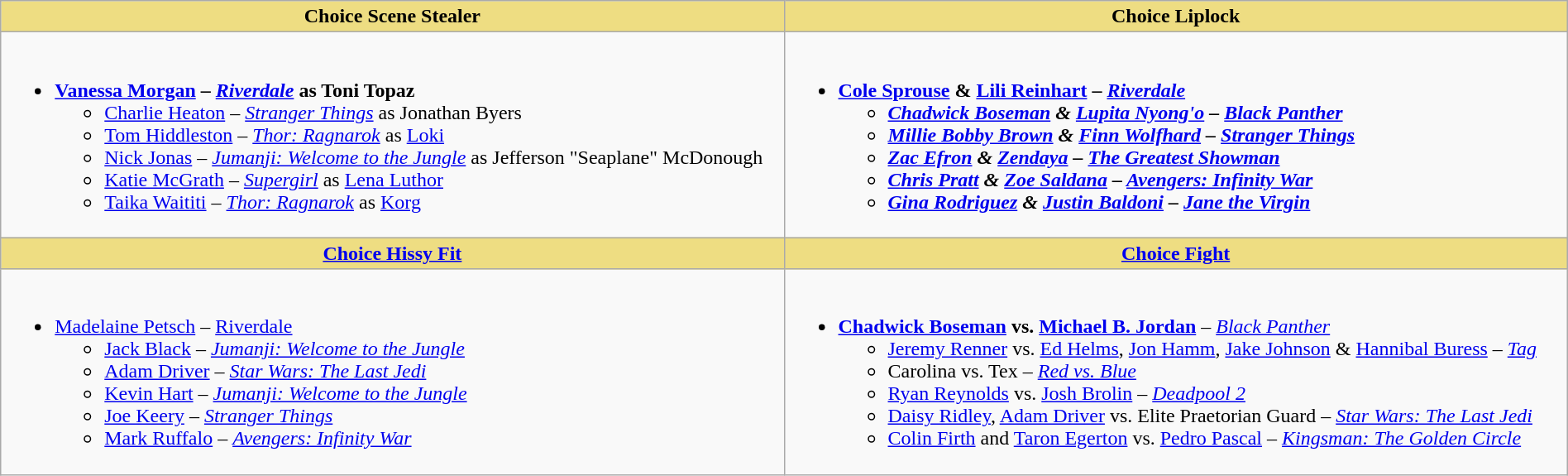<table class="wikitable" style="width:100%">
<tr>
<th style="background:#EEDD82; width:50%">Choice Scene Stealer</th>
<th style="background:#EEDD82; width:50%">Choice Liplock</th>
</tr>
<tr>
<td valign="top"><br><ul><li><strong><a href='#'>Vanessa Morgan</a> – <em><a href='#'>Riverdale</a></em> as Toni Topaz</strong><ul><li><a href='#'>Charlie Heaton</a> – <em><a href='#'>Stranger Things</a></em> as Jonathan Byers</li><li><a href='#'>Tom Hiddleston</a> – <em><a href='#'>Thor: Ragnarok</a></em> as <a href='#'>Loki</a></li><li><a href='#'>Nick Jonas</a> – <em><a href='#'>Jumanji: Welcome to the Jungle</a></em> as Jefferson "Seaplane" McDonough</li><li><a href='#'>Katie McGrath</a> – <em><a href='#'>Supergirl</a></em> as <a href='#'>Lena Luthor</a></li><li><a href='#'>Taika Waititi</a> – <em><a href='#'>Thor: Ragnarok</a></em> as <a href='#'>Korg</a></li></ul></li></ul></td>
<td valign="top"><br><ul><li><strong><a href='#'>Cole Sprouse</a> & <a href='#'>Lili Reinhart</a> – <em><a href='#'>Riverdale</a><strong><em><ul><li><a href='#'>Chadwick Boseman</a> & <a href='#'>Lupita Nyong'o</a> – </em><a href='#'>Black Panther</a><em></li><li><a href='#'>Millie Bobby Brown</a> & <a href='#'>Finn Wolfhard</a> – </em><a href='#'>Stranger Things</a><em></li><li><a href='#'>Zac Efron</a> & <a href='#'>Zendaya</a> – </em><a href='#'>The Greatest Showman</a><em></li><li><a href='#'>Chris Pratt</a> & <a href='#'>Zoe Saldana</a> – </em><a href='#'>Avengers: Infinity War</a><em></li><li><a href='#'>Gina Rodriguez</a> & <a href='#'>Justin Baldoni</a> – </em><a href='#'>Jane the Virgin</a><em></li></ul></li></ul></td>
</tr>
<tr>
<th style="background:#EEDD82; width:50%"><a href='#'>Choice Hissy Fit</a></th>
<th style="background:#EEDD82; width:50%"><a href='#'>Choice Fight</a></th>
</tr>
<tr>
<td valign="top"><br><ul><li></strong><a href='#'>Madelaine Petsch</a> – </em><a href='#'>Riverdale</a></em></strong><ul><li><a href='#'>Jack Black</a> – <em><a href='#'>Jumanji: Welcome to the Jungle</a></em></li><li><a href='#'>Adam Driver</a> – <em><a href='#'>Star Wars: The Last Jedi</a></em></li><li><a href='#'>Kevin Hart</a> – <em><a href='#'>Jumanji: Welcome to the Jungle</a></em></li><li><a href='#'>Joe Keery</a> – <em><a href='#'>Stranger Things</a></em></li><li><a href='#'>Mark Ruffalo</a> – <em><a href='#'>Avengers: Infinity War</a></em></li></ul></li></ul></td>
<td valign="top"><br><ul><li><strong><a href='#'>Chadwick Boseman</a> vs. <a href='#'>Michael B. Jordan</a></strong> – <em><a href='#'>Black Panther</a></em><ul><li><a href='#'>Jeremy Renner</a> vs. <a href='#'>Ed Helms</a>, <a href='#'>Jon Hamm</a>, <a href='#'>Jake Johnson</a> & <a href='#'>Hannibal Buress</a> – <em><a href='#'>Tag</a></em></li><li>Carolina vs. Tex – <em><a href='#'>Red vs. Blue</a></em></li><li><a href='#'>Ryan Reynolds</a> vs. <a href='#'>Josh Brolin</a> – <em><a href='#'>Deadpool 2</a></em></li><li><a href='#'>Daisy Ridley</a>, <a href='#'>Adam Driver</a> vs. Elite Praetorian Guard – <em><a href='#'>Star Wars: The Last Jedi</a></em></li><li><a href='#'>Colin Firth</a> and <a href='#'>Taron Egerton</a> vs. <a href='#'>Pedro Pascal</a> – <em><a href='#'>Kingsman: The Golden Circle</a></em></li></ul></li></ul></td>
</tr>
</table>
